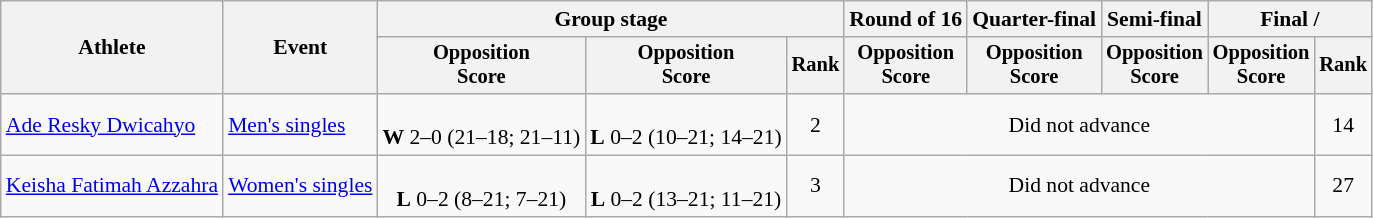<table class="wikitable" style="font-size:90%">
<tr>
<th rowspan="2">Athlete</th>
<th rowspan="2">Event</th>
<th colspan="3">Group stage</th>
<th>Round of 16</th>
<th>Quarter-final</th>
<th>Semi-final</th>
<th colspan="2">Final / </th>
</tr>
<tr style="font-size:95%">
<th>Opposition<br>Score</th>
<th>Opposition<br>Score</th>
<th>Rank</th>
<th>Opposition<br>Score</th>
<th>Opposition<br>Score</th>
<th>Opposition<br>Score</th>
<th>Opposition<br>Score</th>
<th>Rank</th>
</tr>
<tr align="center">
<td align="left"><a href='#'>Ade Resky Dwicahyo</a></td>
<td align="left"><a href='#'>Men's singles</a></td>
<td><br><strong>W</strong> 2–0 (21–18; 21–11)</td>
<td><br><strong>L</strong> 0–2 (10–21; 14–21)</td>
<td>2</td>
<td colspan=4>Did not advance</td>
<td>14</td>
</tr>
<tr align="center">
<td align="left"><a href='#'>Keisha Fatimah Azzahra</a></td>
<td align="left"><a href='#'>Women's singles</a></td>
<td><br><strong>L</strong> 0–2 (8–21; 7–21)</td>
<td><br><strong>L</strong> 0–2 (13–21; 11–21)</td>
<td>3</td>
<td colspan=4>Did not advance</td>
<td>27</td>
</tr>
</table>
